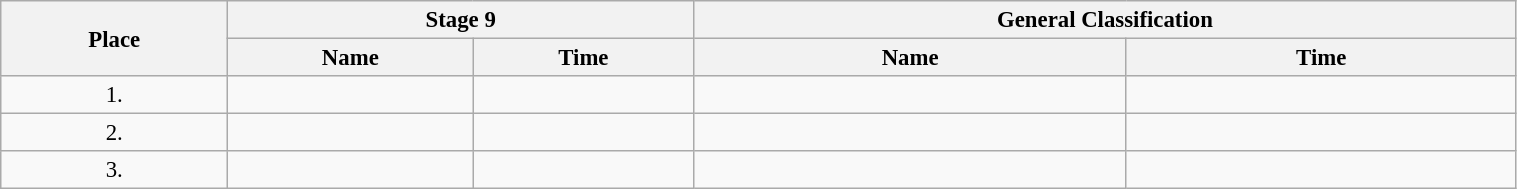<table class=wikitable style="font-size:95%" width="80%">
<tr>
<th rowspan="2">Place</th>
<th colspan="2">Stage 9</th>
<th colspan="2">General Classification</th>
</tr>
<tr>
<th>Name</th>
<th>Time</th>
<th>Name</th>
<th>Time</th>
</tr>
<tr>
<td align="center">1.</td>
<td></td>
<td></td>
<td></td>
<td></td>
</tr>
<tr>
<td align="center">2.</td>
<td></td>
<td></td>
<td></td>
<td></td>
</tr>
<tr>
<td align="center">3.</td>
<td></td>
<td></td>
<td></td>
<td></td>
</tr>
</table>
